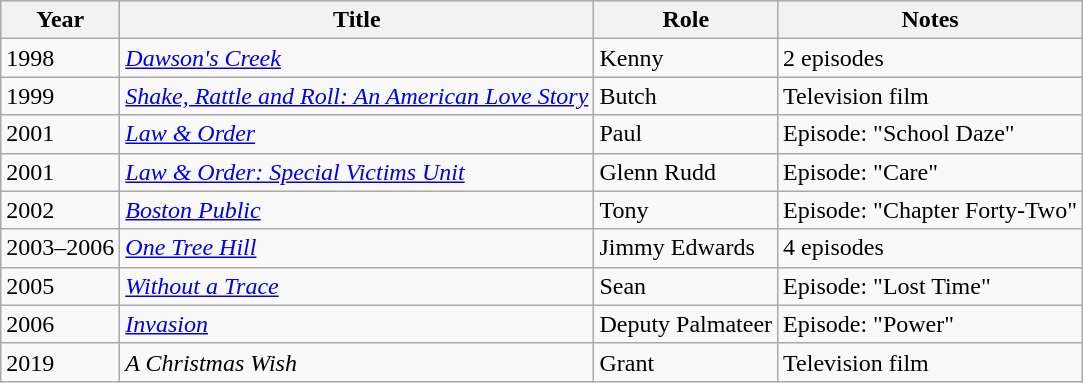<table class="wikitable sortable">
<tr>
<th>Year</th>
<th>Title</th>
<th>Role</th>
<th>Notes</th>
</tr>
<tr>
<td>1998</td>
<td><em><a href='#'>Dawson's Creek</a></em></td>
<td>Kenny</td>
<td>2 episodes</td>
</tr>
<tr>
<td>1999</td>
<td><em><a href='#'>Shake, Rattle and Roll: An American Love Story</a></em></td>
<td>Butch</td>
<td>Television film</td>
</tr>
<tr>
<td>2001</td>
<td><em><a href='#'>Law & Order</a></em></td>
<td>Paul</td>
<td>Episode: "School Daze"</td>
</tr>
<tr>
<td>2001</td>
<td><em><a href='#'>Law & Order: Special Victims Unit</a></em></td>
<td>Glenn Rudd</td>
<td>Episode: "Care"</td>
</tr>
<tr>
<td>2002</td>
<td><em><a href='#'>Boston Public</a></em></td>
<td>Tony</td>
<td>Episode: "Chapter Forty-Two"</td>
</tr>
<tr>
<td>2003–2006</td>
<td><a href='#'><em>One Tree Hill</em></a></td>
<td>Jimmy Edwards</td>
<td>4 episodes</td>
</tr>
<tr>
<td>2005</td>
<td><em><a href='#'>Without a Trace</a></em></td>
<td>Sean</td>
<td>Episode: "Lost Time"</td>
</tr>
<tr>
<td>2006</td>
<td><a href='#'><em>Invasion</em></a></td>
<td>Deputy Palmateer</td>
<td>Episode: "Power"</td>
</tr>
<tr>
<td>2019</td>
<td><em>A Christmas Wish</em></td>
<td>Grant</td>
<td>Television film</td>
</tr>
</table>
